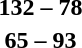<table style="text-align:center">
<tr>
<th width=200></th>
<th width=100></th>
<th width=200></th>
</tr>
<tr>
<td align=right><strong></strong></td>
<td><strong>132 – 78</strong></td>
<td align=left></td>
</tr>
<tr>
<td align=right></td>
<td><strong>65 – 93</strong></td>
<td align=left><strong></strong></td>
</tr>
</table>
